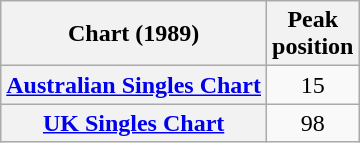<table class="wikitable plainrowheaders" style="text-align:center">
<tr>
<th scope="col">Chart (1989)</th>
<th scope="col">Peak<br>position</th>
</tr>
<tr>
<th scope="row"><a href='#'>Australian Singles Chart</a></th>
<td>15</td>
</tr>
<tr>
<th scope="row"><a href='#'>UK Singles Chart</a></th>
<td>98</td>
</tr>
</table>
